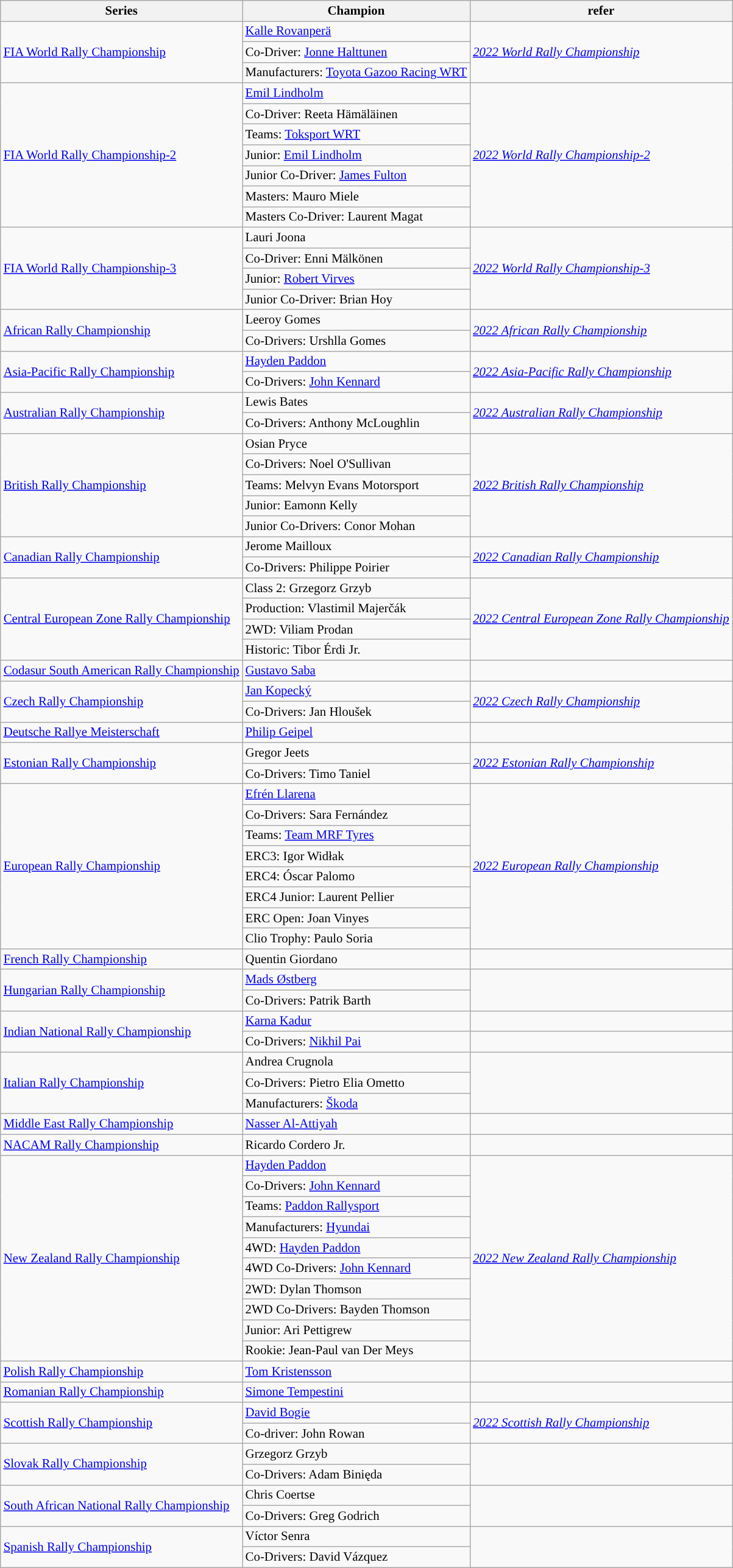<table class="wikitable" style="font-size:87%;">
<tr font-weight:bold">
<th>Series</th>
<th>Champion</th>
<th>refer</th>
</tr>
<tr>
<td rowspan="3"><a href='#'>FIA World Rally Championship</a></td>
<td> <a href='#'>Kalle Rovanperä</a></td>
<td rowspan="3"><em><a href='#'>2022 World Rally Championship</a></em></td>
</tr>
<tr>
<td>Co-Driver:  <a href='#'>Jonne Halttunen</a></td>
</tr>
<tr>
<td>Manufacturers:  <a href='#'>Toyota Gazoo Racing WRT</a></td>
</tr>
<tr>
<td rowspan="7"><a href='#'>FIA World Rally Championship-2</a></td>
<td> <a href='#'>Emil Lindholm</a></td>
<td rowspan="7"><em><a href='#'>2022 World Rally Championship-2</a></em></td>
</tr>
<tr>
<td>Co-Driver:  Reeta Hämäläinen</td>
</tr>
<tr>
<td>Teams:  <a href='#'>Toksport WRT</a></td>
</tr>
<tr>
<td>Junior:  <a href='#'>Emil Lindholm</a></td>
</tr>
<tr>
<td>Junior Co-Driver:  <a href='#'>James Fulton</a></td>
</tr>
<tr>
<td>Masters:  Mauro Miele</td>
</tr>
<tr>
<td>Masters Co-Driver:  Laurent Magat</td>
</tr>
<tr>
<td rowspan="4"><a href='#'>FIA World Rally Championship-3</a></td>
<td> Lauri Joona</td>
<td rowspan="4"><em><a href='#'>2022 World Rally Championship-3</a></em></td>
</tr>
<tr>
<td>Co-Driver:  Enni Mälkönen</td>
</tr>
<tr>
<td>Junior:  <a href='#'>Robert Virves</a></td>
</tr>
<tr>
<td>Junior Co-Driver:  Brian Hoy</td>
</tr>
<tr>
<td rowspan=2><a href='#'>African Rally Championship</a></td>
<td> Leeroy Gomes</td>
<td rowspan=2><em><a href='#'>2022 African Rally Championship</a></em></td>
</tr>
<tr>
<td>Co-Drivers:  Urshlla Gomes</td>
</tr>
<tr>
<td rowspan=2><a href='#'>Asia-Pacific Rally Championship</a></td>
<td> <a href='#'>Hayden Paddon</a></td>
<td rowspan=2><em><a href='#'>2022 Asia-Pacific Rally Championship</a></em></td>
</tr>
<tr>
<td>Co-Drivers:  <a href='#'>John Kennard</a></td>
</tr>
<tr>
<td rowspan=2><a href='#'>Australian Rally Championship</a></td>
<td> Lewis Bates</td>
<td rowspan=2><em><a href='#'>2022 Australian Rally Championship</a></em></td>
</tr>
<tr>
<td>Co-Drivers:  Anthony McLoughlin</td>
</tr>
<tr>
<td rowspan="5"><a href='#'>British Rally Championship</a></td>
<td> Osian Pryce</td>
<td rowspan="5"><em><a href='#'>2022 British Rally Championship</a></em></td>
</tr>
<tr>
<td>Co-Drivers:  Noel O'Sullivan</td>
</tr>
<tr>
<td>Teams:  Melvyn Evans Motorsport</td>
</tr>
<tr>
<td>Junior:  Eamonn Kelly</td>
</tr>
<tr>
<td>Junior Co-Drivers:  Conor Mohan</td>
</tr>
<tr>
<td rowspan=2><a href='#'>Canadian Rally Championship</a></td>
<td> Jerome Mailloux</td>
<td rowspan=2><em><a href='#'>2022 Canadian Rally Championship</a></em></td>
</tr>
<tr>
<td>Co-Drivers:  Philippe Poirier</td>
</tr>
<tr>
<td rowspan=4><a href='#'>Central European Zone Rally Championship</a></td>
<td>Class 2:  Grzegorz Grzyb</td>
<td rowspan=4><em><a href='#'>2022 Central European Zone Rally Championship</a></em></td>
</tr>
<tr>
<td>Production:  Vlastimil Majerčák</td>
</tr>
<tr>
<td>2WD:  Viliam Prodan</td>
</tr>
<tr>
<td>Historic:  Tibor Érdi Jr.</td>
</tr>
<tr>
<td><a href='#'>Codasur South American Rally Championship</a></td>
<td> <a href='#'>Gustavo Saba</a></td>
<td></td>
</tr>
<tr>
<td rowspan=2><a href='#'>Czech Rally Championship</a></td>
<td> <a href='#'>Jan Kopecký</a></td>
<td rowspan=2><em><a href='#'>2022 Czech Rally Championship</a></em></td>
</tr>
<tr>
<td>Co-Drivers:  Jan Hloušek</td>
</tr>
<tr>
<td><a href='#'>Deutsche Rallye Meisterschaft</a></td>
<td> <a href='#'>Philip Geipel</a></td>
<td></td>
</tr>
<tr>
<td rowspan=2><a href='#'>Estonian Rally Championship</a></td>
<td> Gregor Jeets</td>
<td rowspan=2><em><a href='#'>2022 Estonian Rally Championship</a></em></td>
</tr>
<tr>
<td>Co-Drivers:  Timo Taniel</td>
</tr>
<tr>
<td rowspan="8"><a href='#'>European Rally Championship</a></td>
<td> <a href='#'>Efrén Llarena</a></td>
<td rowspan="8"><em><a href='#'>2022 European Rally Championship</a></em></td>
</tr>
<tr>
<td>Co-Drivers:  Sara Fernández</td>
</tr>
<tr>
<td>Teams:  <a href='#'>Team MRF Tyres</a></td>
</tr>
<tr>
<td>ERC3:  Igor Widłak</td>
</tr>
<tr>
<td>ERC4:  Óscar Palomo</td>
</tr>
<tr>
<td>ERC4 Junior:  Laurent Pellier</td>
</tr>
<tr>
<td>ERC Open:  Joan Vinyes</td>
</tr>
<tr>
<td>Clio Trophy:  Paulo Soria</td>
</tr>
<tr>
<td><a href='#'>French Rally Championship</a></td>
<td> Quentin Giordano</td>
<td></td>
</tr>
<tr>
<td rowspan=2><a href='#'>Hungarian Rally Championship</a></td>
<td> <a href='#'>Mads Østberg</a></td>
<td rowspan=2></td>
</tr>
<tr>
<td>Co-Drivers:  Patrik Barth</td>
</tr>
<tr>
<td rowspan=2><a href='#'>Indian National Rally Championship</a></td>
<td> <a href='#'>Karna Kadur</a></td>
<td></td>
</tr>
<tr>
<td>Co-Drivers:  <a href='#'>Nikhil Pai</a></td>
</tr>
<tr>
<td rowspan=3><a href='#'>Italian Rally Championship</a></td>
<td> Andrea Crugnola</td>
<td rowspan=3></td>
</tr>
<tr>
<td>Co-Drivers:  Pietro Elia Ometto</td>
</tr>
<tr>
<td>Manufacturers:  <a href='#'>Škoda</a></td>
</tr>
<tr>
<td><a href='#'>Middle East Rally Championship</a></td>
<td> <a href='#'>Nasser Al-Attiyah</a></td>
<td></td>
</tr>
<tr>
<td><a href='#'>NACAM Rally Championship</a></td>
<td> Ricardo Cordero Jr.</td>
<td></td>
</tr>
<tr>
<td rowspan="10"><a href='#'>New Zealand Rally Championship</a></td>
<td> <a href='#'>Hayden Paddon</a></td>
<td rowspan="10"><em><a href='#'>2022 New Zealand Rally Championship</a></em></td>
</tr>
<tr>
<td>Co-Drivers:  <a href='#'>John Kennard</a></td>
</tr>
<tr>
<td>Teams:  <a href='#'>Paddon Rallysport</a></td>
</tr>
<tr>
<td>Manufacturers:  <a href='#'>Hyundai</a></td>
</tr>
<tr>
<td>4WD:  <a href='#'>Hayden Paddon</a></td>
</tr>
<tr>
<td>4WD Co-Drivers:  <a href='#'>John Kennard</a></td>
</tr>
<tr>
<td>2WD:  Dylan Thomson</td>
</tr>
<tr>
<td>2WD Co-Drivers:  Bayden Thomson</td>
</tr>
<tr>
<td>Junior:  Ari Pettigrew</td>
</tr>
<tr>
<td>Rookie:  Jean-Paul van Der Meys</td>
</tr>
<tr>
<td><a href='#'>Polish Rally Championship</a></td>
<td> <a href='#'>Tom Kristensson</a></td>
<td></td>
</tr>
<tr>
<td><a href='#'>Romanian Rally Championship</a></td>
<td> <a href='#'>Simone Tempestini</a></td>
<td></td>
</tr>
<tr>
<td rowspan="2"><a href='#'>Scottish Rally Championship</a></td>
<td> <a href='#'>David Bogie</a></td>
<td rowspan="2"><em><a href='#'>2022 Scottish Rally Championship</a></em></td>
</tr>
<tr>
<td>Co-driver:  John Rowan</td>
</tr>
<tr>
<td rowspan=2><a href='#'>Slovak Rally Championship</a></td>
<td> Grzegorz Grzyb</td>
<td rowspan=2></td>
</tr>
<tr>
<td>Co-Drivers:  Adam Binięda</td>
</tr>
<tr>
<td rowspan=2><a href='#'>South African National Rally Championship</a></td>
<td> Chris Coertse</td>
<td rowspan=2></td>
</tr>
<tr>
<td>Co-Drivers:  Greg Godrich</td>
</tr>
<tr>
<td rowspan=2><a href='#'>Spanish Rally Championship</a></td>
<td> Víctor Senra</td>
<td rowspan=2></td>
</tr>
<tr>
<td>Co-Drivers:  David Vázquez</td>
</tr>
</table>
